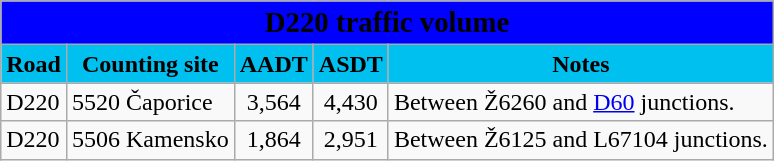<table class="wikitable">
<tr>
<td colspan=5 bgcolor=blue align=center style=margin-top:15><span><big><strong>D220 traffic volume</strong></big></span></td>
</tr>
<tr>
<td align=center bgcolor=00c0f0><strong>Road</strong></td>
<td align=center bgcolor=00c0f0><strong>Counting site</strong></td>
<td align=center bgcolor=00c0f0><strong>AADT</strong></td>
<td align=center bgcolor=00c0f0><strong>ASDT</strong></td>
<td align=center bgcolor=00c0f0><strong>Notes</strong></td>
</tr>
<tr>
<td> D220</td>
<td>5520 Čaporice</td>
<td align=center>3,564</td>
<td align=center>4,430</td>
<td>Between Ž6260 and <a href='#'>D60</a> junctions.</td>
</tr>
<tr>
<td> D220</td>
<td>5506 Kamensko</td>
<td align=center>1,864</td>
<td align=center>2,951</td>
<td>Between Ž6125 and L67104 junctions.</td>
</tr>
</table>
